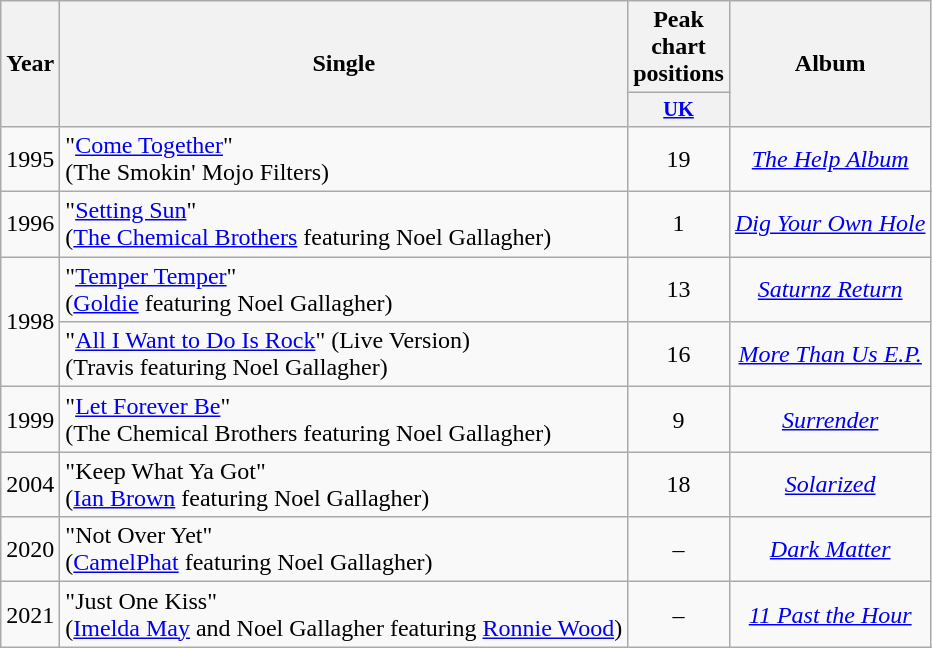<table class="wikitable" style="text-align:center;">
<tr>
<th scope="col" rowspan="2">Year</th>
<th scope="col" rowspan="2">Single</th>
<th scope="col">Peak chart positions</th>
<th scope="col" rowspan="2">Album</th>
</tr>
<tr>
<th scope="col" style="width:3em;font-size:85%;"><a href='#'>UK</a></th>
</tr>
<tr>
<td>1995</td>
<td style="text-align:left;">"<a href='#'>Come Together</a>"<br><span>(The Smokin' Mojo Filters)</span></td>
<td>19</td>
<td><em><a href='#'>The Help Album</a></em></td>
</tr>
<tr>
<td>1996</td>
<td style="text-align:left;">"<a href='#'>Setting Sun</a>"<br><span>(<a href='#'>The Chemical Brothers</a> featuring Noel Gallagher)</span></td>
<td>1</td>
<td><em><a href='#'>Dig Your Own Hole</a></em></td>
</tr>
<tr>
<td rowspan="2">1998</td>
<td style="text-align:left;">"<a href='#'>Temper Temper</a>"<br><span>(<a href='#'>Goldie</a> featuring Noel Gallagher)</span></td>
<td>13</td>
<td><em><a href='#'>Saturnz Return</a></em></td>
</tr>
<tr>
<td style="text-align:left;">"<a href='#'>All I Want to Do Is Rock</a>" (Live Version)<br><span>(Travis featuring Noel Gallagher)</span></td>
<td>16</td>
<td><em><a href='#'>More Than Us E.P.</a></em></td>
</tr>
<tr>
<td>1999</td>
<td style="text-align:left;">"<a href='#'>Let Forever Be</a>"<br><span>(The Chemical Brothers featuring Noel Gallagher)</span></td>
<td>9</td>
<td><em><a href='#'>Surrender</a></em></td>
</tr>
<tr>
<td>2004</td>
<td style="text-align:left;">"Keep What Ya Got"<br><span>(<a href='#'>Ian Brown</a> featuring Noel Gallagher)</span></td>
<td>18</td>
<td><em><a href='#'>Solarized</a></em></td>
</tr>
<tr>
<td>2020</td>
<td style="text-align:left;">"Not Over Yet"<br><span>(<a href='#'>CamelPhat</a> featuring Noel Gallagher)</span></td>
<td>–</td>
<td><em><a href='#'>Dark Matter</a></em></td>
</tr>
<tr>
<td>2021</td>
<td style="text-align:left;">"Just One Kiss"<br><span>(<a href='#'>Imelda May</a> and Noel Gallagher featuring <a href='#'>Ronnie Wood</a>)</span></td>
<td>–</td>
<td><em><a href='#'>11 Past the Hour</a></em></td>
</tr>
</table>
